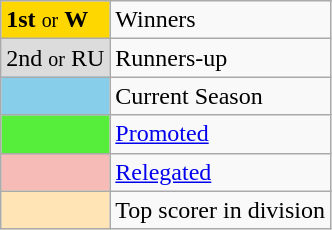<table class="wikitable" text-align:center">
<tr>
<td bgcolor=gold><strong>1st</strong> <small>or</small> <strong>W</strong></td>
<td>Winners</td>
</tr>
<tr>
<td bgcolor=#DCDCDC>2nd <small>or</small> RU</td>
<td>Runners-up</td>
</tr>
<tr>
<td bgcolor=skyblue></td>
<td>Current Season</td>
</tr>
<tr>
<td bgcolor=#56EE3a></td>
<td><a href='#'>Promoted</a></td>
</tr>
<tr>
<td bgcolor=#F6BAB7></td>
<td><a href='#'>Relegated</a></td>
</tr>
<tr>
<td bgcolor=moccasin></td>
<td>Top scorer in division</td>
</tr>
</table>
